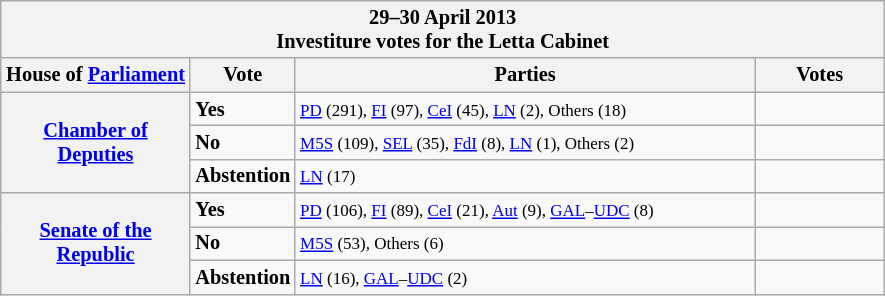<table class="wikitable" style="font-size:85%;">
<tr>
<th colspan="4">29–30 April 2013<br>Investiture votes for the Letta Cabinet</th>
</tr>
<tr>
<th width="120">House of <a href='#'>Parliament</a></th>
<th width="60">Vote</th>
<th width="300">Parties</th>
<th width="80" align="center">Votes</th>
</tr>
<tr>
<th rowspan="3"><a href='#'>Chamber of Deputies</a><br></th>
<td><strong> Yes</strong></td>
<td><small><a href='#'>PD</a> (291), <a href='#'>FI</a> (97), <a href='#'>CeI</a> (45), <a href='#'>LN</a> (2), Others (18)</small></td>
<td></td>
</tr>
<tr>
<td><strong> No</strong></td>
<td><small><a href='#'>M5S</a> (109), <a href='#'>SEL</a> (35), <a href='#'>FdI</a> (8), <a href='#'>LN</a> (1), Others (2)</small></td>
<td></td>
</tr>
<tr>
<td><strong>Abstention</strong></td>
<td><small><a href='#'>LN</a> (17)</small></td>
<td></td>
</tr>
<tr>
<th rowspan="3"><a href='#'>Senate of the Republic</a><br></th>
<td><strong> Yes</strong></td>
<td><small><a href='#'>PD</a> (106), <a href='#'>FI</a> (89), <a href='#'>CeI</a> (21), <a href='#'>Aut</a> (9), <a href='#'>GAL</a>–<a href='#'>UDC</a> (8)</small></td>
<td></td>
</tr>
<tr>
<td><strong> No</strong></td>
<td><small><a href='#'>M5S</a> (53), Others (6)</small></td>
<td></td>
</tr>
<tr>
<td><strong>Abstention</strong></td>
<td><small><a href='#'>LN</a> (16), <a href='#'>GAL</a>–<a href='#'>UDC</a> (2)</small></td>
<td></td>
</tr>
</table>
